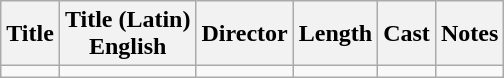<table class="wikitable">
<tr>
<th>Title</th>
<th>Title (Latin)<br>English</th>
<th>Director</th>
<th>Length</th>
<th>Cast</th>
<th>Notes</th>
</tr>
<tr>
<td></td>
<td></td>
<td></td>
<td></td>
<td></td>
<td></td>
</tr>
</table>
